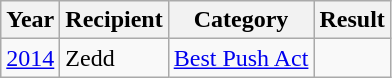<table class="wikitable">
<tr>
<th>Year</th>
<th>Recipient</th>
<th>Category</th>
<th>Result</th>
</tr>
<tr>
<td><a href='#'>2014</a></td>
<td>Zedd</td>
<td><a href='#'>Best Push Act</a></td>
<td></td>
</tr>
</table>
